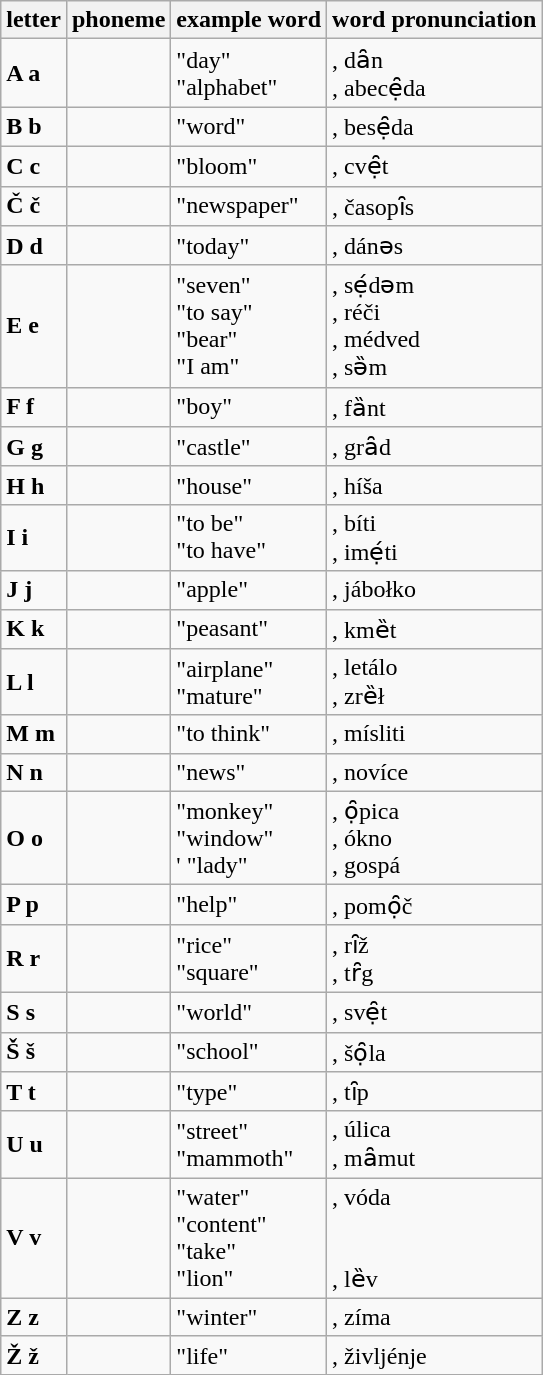<table class="wikitable">
<tr>
<th>letter</th>
<th>phoneme</th>
<th>example word</th>
<th>word pronunciation</th>
</tr>
<tr>
<td><strong>A a</strong></td>
<td><br></td>
<td> "day"<br> "alphabet"</td>
<td>, dȃn<br>, abecẹ̑da</td>
</tr>
<tr>
<td><strong>B b</strong></td>
<td></td>
<td> "word"</td>
<td>, besẹ̑da</td>
</tr>
<tr>
<td><strong>C c</strong></td>
<td></td>
<td> "bloom"</td>
<td>, cvẹ̑t</td>
</tr>
<tr>
<td><strong>Č č</strong></td>
<td></td>
<td> "newspaper"</td>
<td>, časopı̑s</td>
</tr>
<tr>
<td><strong>D d</strong></td>
<td></td>
<td> "today"</td>
<td>, dánəs</td>
</tr>
<tr>
<td><strong>E e</strong></td>
<td><br><br><br></td>
<td> "seven"<br> "to say"<br> "bear"<br> "I am"</td>
<td>, sẹ́dəm<br>, réči<br>, médved<br>, sə̏m</td>
</tr>
<tr>
<td><strong>F f</strong></td>
<td></td>
<td> "boy"</td>
<td>, fȁnt</td>
</tr>
<tr>
<td><strong>G g</strong></td>
<td></td>
<td> "castle"</td>
<td>, grȃd</td>
</tr>
<tr>
<td><strong>H h</strong></td>
<td></td>
<td> "house"</td>
<td>, híša</td>
</tr>
<tr>
<td><strong>I i</strong></td>
<td><br></td>
<td> "to be"<br> "to have"</td>
<td>, bíti<br>, imẹ́ti</td>
</tr>
<tr>
<td><strong>J j</strong></td>
<td></td>
<td> "apple"</td>
<td>, jábołko</td>
</tr>
<tr>
<td><strong>K k</strong></td>
<td></td>
<td> "peasant"</td>
<td>, kmȅt</td>
</tr>
<tr>
<td><strong>L l</strong></td>
<td><br></td>
<td> "airplane"<br> "mature"</td>
<td>, letálo<br>, zrȅł</td>
</tr>
<tr>
<td><strong>M m</strong></td>
<td></td>
<td> "to think"</td>
<td>, mísliti</td>
</tr>
<tr>
<td><strong>N n</strong></td>
<td></td>
<td> "news"</td>
<td>, novíce</td>
</tr>
<tr>
<td><strong>O o</strong></td>
<td><br><br></td>
<td> "monkey"<br> "window"<br>' "lady"</td>
<td>, ọ̑pica<br>, ókno<br>, gospá</td>
</tr>
<tr>
<td><strong>P p</strong></td>
<td></td>
<td> "help"</td>
<td>, pomọ̑č</td>
</tr>
<tr>
<td><strong>R r</strong></td>
<td><br></td>
<td> "rice"<br> "square"</td>
<td>, rȋž<br>, tȓg</td>
</tr>
<tr>
<td><strong>S s</strong></td>
<td></td>
<td> "world"</td>
<td>, svẹ̑t</td>
</tr>
<tr>
<td><strong>Š š</strong></td>
<td></td>
<td> "school"</td>
<td>, šọ̑la</td>
</tr>
<tr>
<td><strong>T t</strong></td>
<td></td>
<td> "type"</td>
<td>, tȋp</td>
</tr>
<tr>
<td><strong>U u</strong></td>
<td><br></td>
<td> "street"<br> "mammoth"</td>
<td>, úlica<br>, mȃmut</td>
</tr>
<tr>
<td><strong>V v</strong></td>
<td><br><br><br></td>
<td> "water"<br> "content"<br> "take"<br> "lion"</td>
<td>, vóda<br><br><br>, lȅv</td>
</tr>
<tr>
<td><strong>Z z</strong></td>
<td></td>
<td> "winter"</td>
<td>, zíma</td>
</tr>
<tr>
<td><strong>Ž ž</strong></td>
<td></td>
<td> "life"</td>
<td>, življénje</td>
</tr>
</table>
